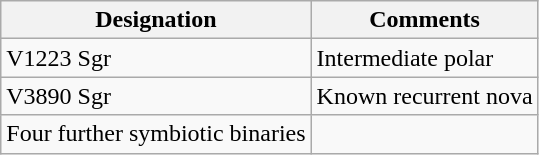<table class="wikitable">
<tr>
<th>Designation</th>
<th>Comments</th>
</tr>
<tr>
<td>V1223 Sgr</td>
<td>Intermediate polar</td>
</tr>
<tr>
<td>V3890 Sgr</td>
<td>Known recurrent nova</td>
</tr>
<tr>
<td>Four further symbiotic binaries</td>
<td></td>
</tr>
</table>
